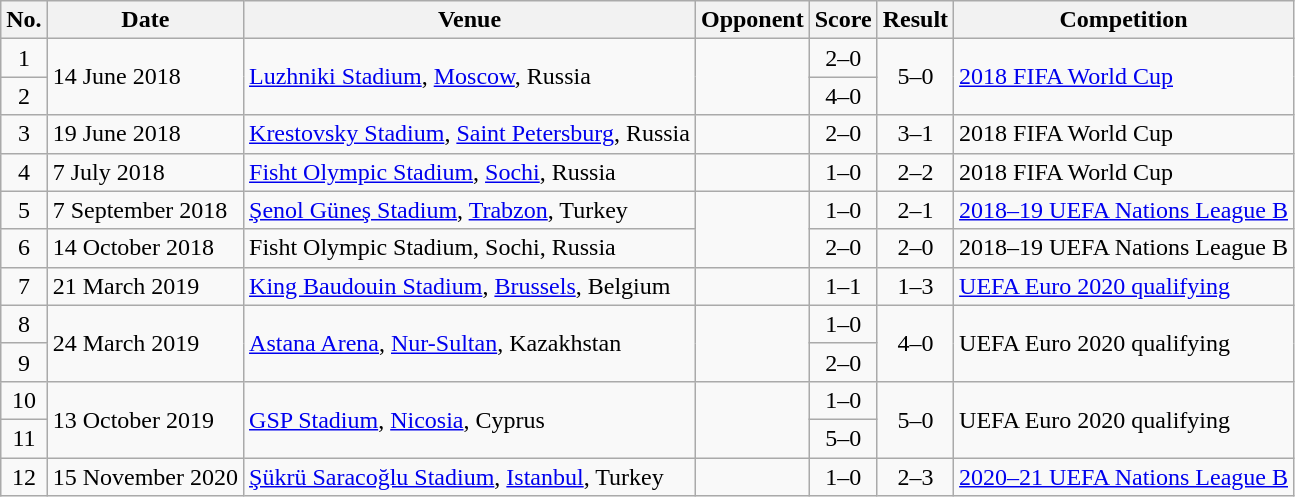<table class="wikitable sortable">
<tr>
<th scope="col">No.</th>
<th scope="col">Date</th>
<th scope="col">Venue</th>
<th scope="col">Opponent</th>
<th scope="col">Score</th>
<th scope="col">Result</th>
<th scope="col">Competition</th>
</tr>
<tr>
<td align="center">1</td>
<td rowspan="2">14 June 2018</td>
<td rowspan="2"><a href='#'>Luzhniki Stadium</a>, <a href='#'>Moscow</a>, Russia</td>
<td rowspan="2"></td>
<td align="center">2–0</td>
<td rowspan="2" style="text-align:center">5–0</td>
<td rowspan="2"><a href='#'>2018 FIFA World Cup</a></td>
</tr>
<tr>
<td align="center">2</td>
<td align="center">4–0</td>
</tr>
<tr>
<td align="center">3</td>
<td>19 June 2018</td>
<td><a href='#'>Krestovsky Stadium</a>, <a href='#'>Saint Petersburg</a>, Russia</td>
<td></td>
<td align="center">2–0</td>
<td style="text-align:center">3–1</td>
<td>2018 FIFA World Cup</td>
</tr>
<tr>
<td align="center">4</td>
<td>7 July 2018</td>
<td><a href='#'>Fisht Olympic Stadium</a>, <a href='#'>Sochi</a>, Russia</td>
<td></td>
<td align="center">1–0</td>
<td style="text-align:center">2–2</td>
<td>2018 FIFA World Cup</td>
</tr>
<tr>
<td align="center">5</td>
<td>7 September 2018</td>
<td><a href='#'>Şenol Güneş Stadium</a>, <a href='#'>Trabzon</a>, Turkey</td>
<td rowspan="2"></td>
<td align="center">1–0</td>
<td style="text-align:center">2–1</td>
<td><a href='#'>2018–19 UEFA Nations League B</a></td>
</tr>
<tr>
<td align="center">6</td>
<td>14 October 2018</td>
<td>Fisht Olympic Stadium, Sochi, Russia</td>
<td align="center">2–0</td>
<td style="text-align:center">2–0</td>
<td>2018–19 UEFA Nations League B</td>
</tr>
<tr>
<td align="center">7</td>
<td>21 March 2019</td>
<td><a href='#'>King Baudouin Stadium</a>, <a href='#'>Brussels</a>, Belgium</td>
<td></td>
<td align="center">1–1</td>
<td style="text-align:center">1–3</td>
<td><a href='#'>UEFA Euro 2020 qualifying</a></td>
</tr>
<tr>
<td align="center">8</td>
<td rowspan="2">24 March 2019</td>
<td rowspan="2"><a href='#'>Astana Arena</a>, <a href='#'>Nur-Sultan</a>, Kazakhstan</td>
<td rowspan="2"></td>
<td align="center">1–0</td>
<td rowspan="2" style="text-align:center">4–0</td>
<td rowspan="2">UEFA Euro 2020 qualifying</td>
</tr>
<tr>
<td align="center">9</td>
<td align="center">2–0</td>
</tr>
<tr>
<td align="center">10</td>
<td rowspan="2">13 October 2019</td>
<td rowspan="2"><a href='#'>GSP Stadium</a>, <a href='#'>Nicosia</a>, Cyprus</td>
<td rowspan="2"></td>
<td align="center">1–0</td>
<td rowspan="2" style="text-align:center">5–0</td>
<td rowspan="2">UEFA Euro 2020 qualifying</td>
</tr>
<tr>
<td align="center">11</td>
<td align="center">5–0</td>
</tr>
<tr>
<td align="center">12</td>
<td>15 November 2020</td>
<td><a href='#'>Şükrü Saracoğlu Stadium</a>, <a href='#'>Istanbul</a>, Turkey</td>
<td></td>
<td align="center">1–0</td>
<td style="text-align:center">2–3</td>
<td><a href='#'>2020–21 UEFA Nations League B</a></td>
</tr>
</table>
